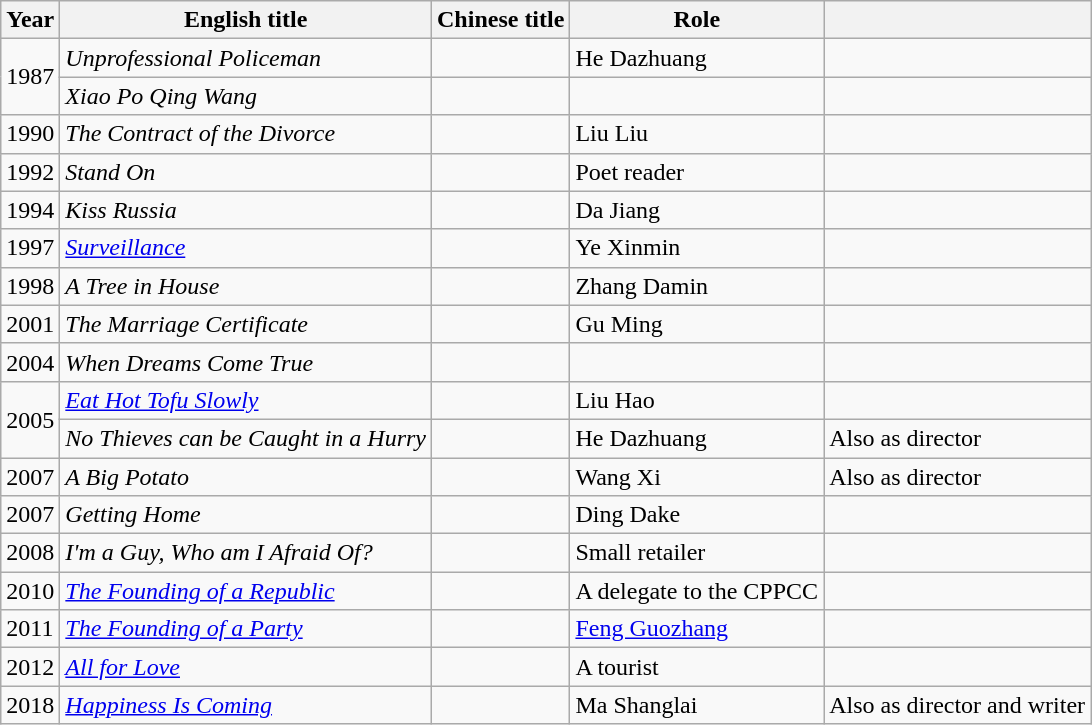<table class="wikitable">
<tr>
<th>Year</th>
<th>English title</th>
<th>Chinese title</th>
<th>Role</th>
<th></th>
</tr>
<tr>
<td rowspan=2>1987</td>
<td><em>Unprofessional Policeman</em></td>
<td></td>
<td>He Dazhuang</td>
<td></td>
</tr>
<tr>
<td><em>Xiao Po Qing Wang</em></td>
<td></td>
<td></td>
<td></td>
</tr>
<tr>
<td>1990</td>
<td><em>The Contract of the Divorce</em></td>
<td></td>
<td>Liu Liu</td>
<td></td>
</tr>
<tr>
<td>1992</td>
<td><em>Stand On</em></td>
<td></td>
<td>Poet reader</td>
<td></td>
</tr>
<tr>
<td>1994</td>
<td><em>Kiss Russia</em></td>
<td></td>
<td>Da Jiang</td>
<td></td>
</tr>
<tr>
<td>1997</td>
<td><em><a href='#'>Surveillance</a></em></td>
<td></td>
<td>Ye Xinmin</td>
<td></td>
</tr>
<tr>
<td>1998</td>
<td><em>A Tree in House</em></td>
<td></td>
<td>Zhang Damin</td>
<td></td>
</tr>
<tr>
<td>2001</td>
<td><em>The Marriage Certificate</em></td>
<td></td>
<td>Gu Ming</td>
<td></td>
</tr>
<tr>
<td>2004</td>
<td><em>When Dreams Come True</em></td>
<td></td>
<td></td>
<td></td>
</tr>
<tr>
<td rowspan=2>2005</td>
<td><em><a href='#'>Eat Hot Tofu Slowly</a></em></td>
<td></td>
<td>Liu Hao</td>
<td></td>
</tr>
<tr>
<td><em>No Thieves can be Caught in a Hurry</em></td>
<td></td>
<td>He Dazhuang</td>
<td>Also as director</td>
</tr>
<tr>
<td>2007</td>
<td><em>A Big Potato</em></td>
<td></td>
<td>Wang Xi</td>
<td>Also as director</td>
</tr>
<tr>
<td>2007</td>
<td><em>Getting Home</em></td>
<td></td>
<td>Ding Dake</td>
<td></td>
</tr>
<tr>
<td>2008</td>
<td><em>I'm a Guy, Who am I Afraid Of?</em></td>
<td></td>
<td>Small retailer</td>
<td></td>
</tr>
<tr>
<td>2010</td>
<td><em><a href='#'>The Founding of a Republic</a></em></td>
<td></td>
<td>A delegate to the CPPCC</td>
<td></td>
</tr>
<tr>
<td>2011</td>
<td><em><a href='#'>The Founding of a Party</a></em></td>
<td></td>
<td><a href='#'>Feng Guozhang</a></td>
<td></td>
</tr>
<tr>
<td>2012</td>
<td><em><a href='#'>All for Love</a></em></td>
<td></td>
<td>A tourist</td>
<td></td>
</tr>
<tr>
<td>2018</td>
<td><em><a href='#'>Happiness Is Coming</a></em></td>
<td></td>
<td>Ma Shanglai</td>
<td>Also as director and writer</td>
</tr>
</table>
